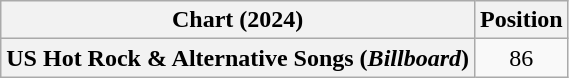<table class="wikitable plainrowheaders" style="text-align:center">
<tr>
<th scope="col">Chart (2024)</th>
<th scope="col">Position</th>
</tr>
<tr>
<th scope="row">US Hot Rock & Alternative Songs (<em>Billboard</em>)</th>
<td>86</td>
</tr>
</table>
